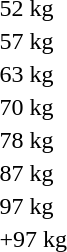<table>
<tr>
<td>52 kg<br> </td>
<td></td>
<td></td>
<td></td>
</tr>
<tr>
<td>57 kg<br> </td>
<td></td>
<td></td>
<td></td>
</tr>
<tr>
<td>63 kg<br> </td>
<td></td>
<td></td>
<td></td>
</tr>
<tr>
<td>70 kg<br> </td>
<td></td>
<td></td>
<td></td>
</tr>
<tr>
<td>78 kg<br></td>
<td></td>
<td></td>
<td></td>
</tr>
<tr>
<td>87 kg<br></td>
<td></td>
<td></td>
<td></td>
</tr>
<tr>
<td>97 kg<br></td>
<td></td>
<td></td>
<td></td>
</tr>
<tr>
<td>+97 kg<br></td>
<td></td>
<td></td>
<td></td>
</tr>
</table>
